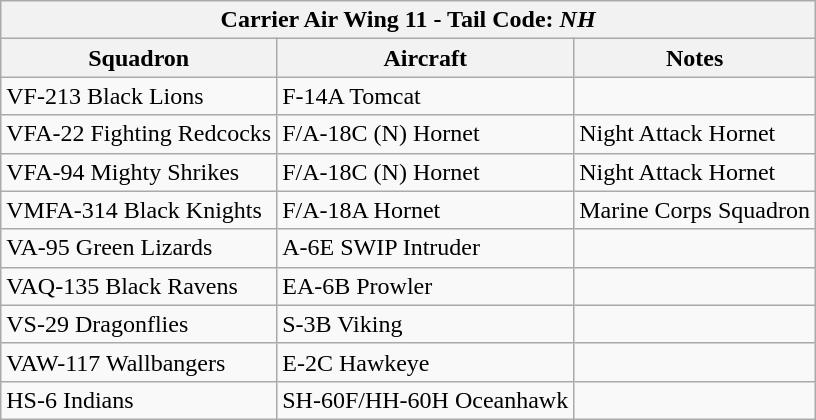<table class="wikitable">
<tr>
<th colspan="3">Carrier Air Wing 11 - Tail Code: <em>NH</em></th>
</tr>
<tr>
<th>Squadron</th>
<th>Aircraft</th>
<th>Notes</th>
</tr>
<tr>
<td>VF-213 Black Lions</td>
<td>F-14A Tomcat</td>
<td></td>
</tr>
<tr>
<td>VFA-22 Fighting Redcocks</td>
<td>F/A-18C (N) Hornet</td>
<td>Night Attack Hornet</td>
</tr>
<tr>
<td>VFA-94 Mighty Shrikes</td>
<td>F/A-18C (N) Hornet</td>
<td>Night Attack Hornet</td>
</tr>
<tr>
<td>VMFA-314 Black Knights</td>
<td>F/A-18A Hornet</td>
<td>Marine Corps Squadron</td>
</tr>
<tr>
<td>VA-95 Green Lizards</td>
<td>A-6E SWIP Intruder</td>
<td></td>
</tr>
<tr>
<td>VAQ-135 Black Ravens</td>
<td>EA-6B Prowler</td>
<td></td>
</tr>
<tr>
<td>VS-29 Dragonflies</td>
<td>S-3B Viking</td>
<td></td>
</tr>
<tr>
<td>VAW-117 Wallbangers</td>
<td>E-2C Hawkeye</td>
<td></td>
</tr>
<tr>
<td>HS-6 Indians</td>
<td>SH-60F/HH-60H Oceanhawk</td>
<td></td>
</tr>
</table>
